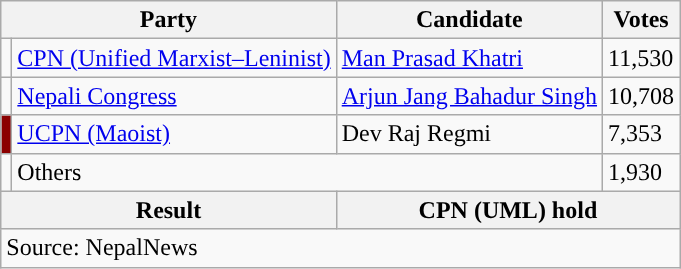<table class="wikitable">
<tr>
<th colspan="2">Party</th>
<th>Candidate</th>
<th>Votes</th>
</tr>
<tr>
<td style="color:inherit;background-color:"></td>
<td><a href='#'>CPN (Unified Marxist–Leninist)</a></td>
<td><a href='#'>Man Prasad Khatri</a></td>
<td>11,530</td>
</tr>
<tr>
<td style="color:inherit;background-color:"></td>
<td><a href='#'>Nepali Congress</a></td>
<td><a href='#'>Arjun Jang Bahadur Singh</a></td>
<td>10,708</td>
</tr>
<tr>
<td style="color:inherit;background-color:darkred"></td>
<td><a href='#'>UCPN (Maoist)</a></td>
<td>Dev Raj Regmi</td>
<td>7,353</td>
</tr>
<tr>
<td></td>
<td colspan="2">Others</td>
<td>1,930</td>
</tr>
<tr>
<th colspan="2">Result</th>
<th colspan="2">CPN (UML) hold</th>
</tr>
<tr>
<td colspan="4">Source: NepalNews</td>
</tr>
</table>
